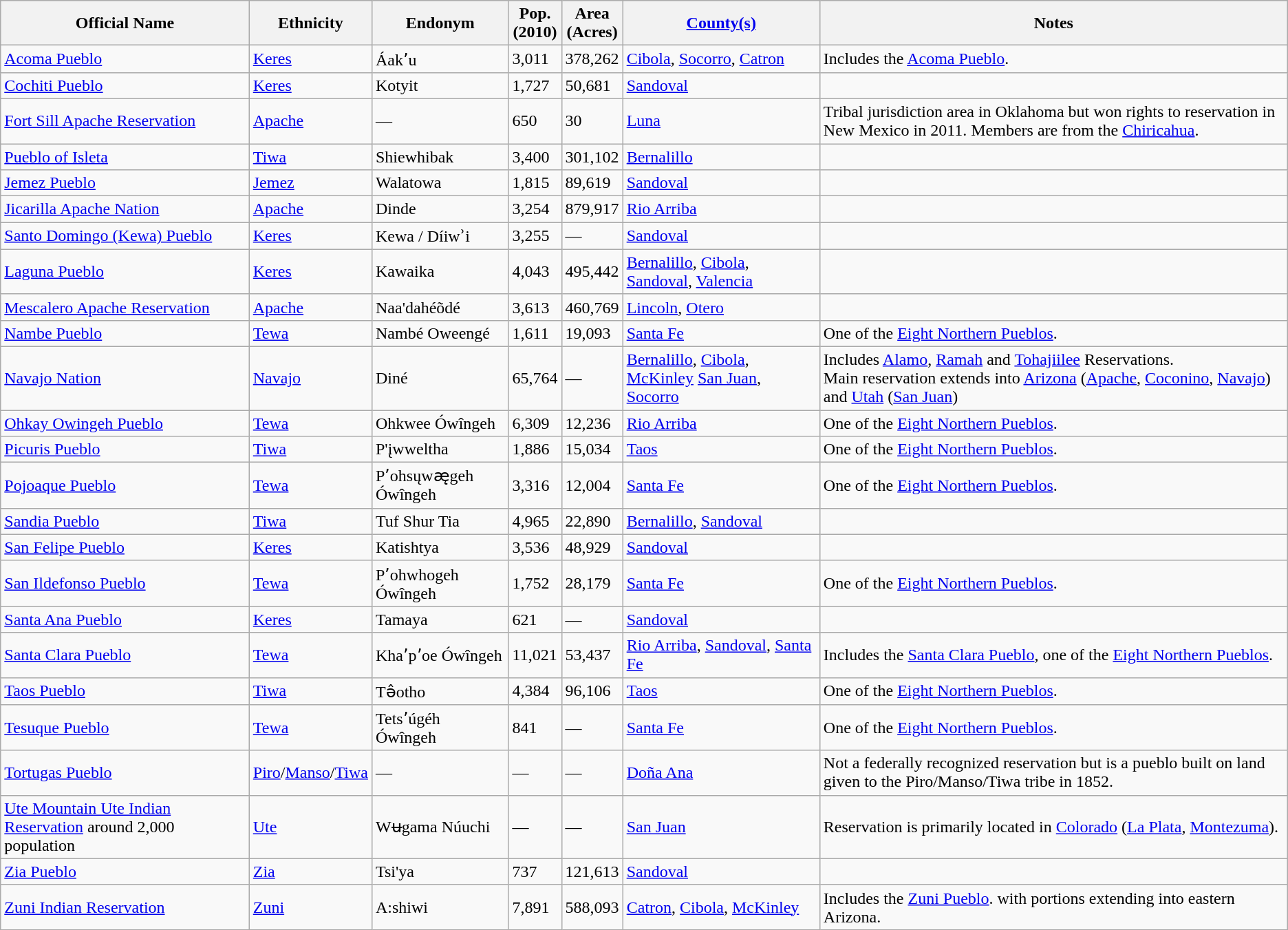<table class="wikitable sortable">
<tr>
<th>Official Name</th>
<th>Ethnicity</th>
<th>Endonym</th>
<th data-sort-type="number">Pop.<br>(2010)</th>
<th data-sort-type="number">Area<br>(Acres)</th>
<th><a href='#'>County(s)</a></th>
<th class="unsortable">Notes</th>
</tr>
<tr>
<td><a href='#'>Acoma Pueblo</a></td>
<td><a href='#'>Keres</a></td>
<td>Áakʼu</td>
<td>3,011</td>
<td>378,262</td>
<td><a href='#'>Cibola</a>, <a href='#'>Socorro</a>, <a href='#'>Catron</a></td>
<td>Includes the <a href='#'>Acoma Pueblo</a>.</td>
</tr>
<tr>
<td><a href='#'>Cochiti Pueblo</a></td>
<td><a href='#'>Keres</a></td>
<td>Kotyit</td>
<td>1,727</td>
<td>50,681</td>
<td><a href='#'>Sandoval</a></td>
<td></td>
</tr>
<tr>
<td><a href='#'>Fort Sill Apache Reservation</a></td>
<td><a href='#'>Apache</a></td>
<td>—</td>
<td>650</td>
<td>30</td>
<td><a href='#'>Luna</a></td>
<td>Tribal jurisdiction area in Oklahoma but won rights to reservation in New Mexico in 2011. Members are from the <a href='#'>Chiricahua</a>.</td>
</tr>
<tr>
<td><a href='#'>Pueblo of Isleta</a></td>
<td><a href='#'>Tiwa</a></td>
<td>Shiewhibak</td>
<td>3,400</td>
<td>301,102</td>
<td><a href='#'>Bernalillo</a></td>
<td></td>
</tr>
<tr>
<td><a href='#'>Jemez Pueblo</a></td>
<td><a href='#'>Jemez</a></td>
<td>Walatowa</td>
<td>1,815</td>
<td>89,619</td>
<td><a href='#'>Sandoval</a></td>
<td></td>
</tr>
<tr>
<td><a href='#'>Jicarilla Apache Nation</a></td>
<td><a href='#'>Apache</a></td>
<td>Dinde</td>
<td>3,254</td>
<td>879,917</td>
<td><a href='#'>Rio Arriba</a></td>
<td></td>
</tr>
<tr>
<td><a href='#'>Santo Domingo (Kewa) Pueblo</a></td>
<td><a href='#'>Keres</a></td>
<td>Kewa / Díiwʾi</td>
<td>3,255</td>
<td>—</td>
<td><a href='#'>Sandoval</a></td>
<td></td>
</tr>
<tr>
<td><a href='#'>Laguna Pueblo</a></td>
<td><a href='#'>Keres</a></td>
<td>Kawaika</td>
<td>4,043</td>
<td>495,442</td>
<td><a href='#'>Bernalillo</a>, <a href='#'>Cibola</a>, <a href='#'>Sandoval</a>, <a href='#'>Valencia</a></td>
<td></td>
</tr>
<tr>
<td><a href='#'>Mescalero Apache Reservation</a></td>
<td><a href='#'>Apache</a></td>
<td>Naa'dahéõdé</td>
<td>3,613</td>
<td>460,769</td>
<td><a href='#'>Lincoln</a>, <a href='#'>Otero</a></td>
<td></td>
</tr>
<tr>
<td><a href='#'>Nambe Pueblo</a></td>
<td><a href='#'>Tewa</a></td>
<td>Nambé Oweengé</td>
<td>1,611</td>
<td>19,093</td>
<td><a href='#'>Santa Fe</a></td>
<td>One of the <a href='#'>Eight Northern Pueblos</a>.</td>
</tr>
<tr>
<td><a href='#'>Navajo Nation</a></td>
<td><a href='#'>Navajo</a></td>
<td>Diné</td>
<td>65,764</td>
<td>—</td>
<td><a href='#'>Bernalillo</a>, <a href='#'>Cibola</a>, <a href='#'>McKinley</a> <a href='#'>San Juan</a>, <a href='#'>Socorro</a></td>
<td>Includes <a href='#'>Alamo</a>, <a href='#'>Ramah</a> and <a href='#'>Tohajiilee</a> Reservations.<br>Main reservation extends into <a href='#'>Arizona</a> (<a href='#'>Apache</a>, <a href='#'>Coconino</a>, <a href='#'>Navajo</a>) and <a href='#'>Utah</a> (<a href='#'>San Juan</a>)</td>
</tr>
<tr>
<td><a href='#'>Ohkay Owingeh Pueblo</a></td>
<td><a href='#'>Tewa</a></td>
<td>Ohkwee Ówîngeh</td>
<td>6,309</td>
<td>12,236</td>
<td><a href='#'>Rio Arriba</a></td>
<td>One of the <a href='#'>Eight Northern Pueblos</a>.</td>
</tr>
<tr>
<td><a href='#'>Picuris Pueblo</a></td>
<td><a href='#'>Tiwa</a></td>
<td>P'įwweltha</td>
<td>1,886</td>
<td>15,034</td>
<td><a href='#'>Taos</a></td>
<td>One of the <a href='#'>Eight Northern Pueblos</a>.</td>
</tr>
<tr>
<td><a href='#'>Pojoaque Pueblo</a></td>
<td><a href='#'>Tewa</a></td>
<td>Pʼohsųwæ̨geh Ówîngeh</td>
<td>3,316</td>
<td>12,004</td>
<td><a href='#'>Santa Fe</a></td>
<td>One of the <a href='#'>Eight Northern Pueblos</a>.</td>
</tr>
<tr>
<td><a href='#'>Sandia Pueblo</a></td>
<td><a href='#'>Tiwa</a></td>
<td>Tuf Shur Tia</td>
<td>4,965</td>
<td>22,890</td>
<td><a href='#'>Bernalillo</a>, <a href='#'>Sandoval</a></td>
<td></td>
</tr>
<tr>
<td><a href='#'>San Felipe Pueblo</a></td>
<td><a href='#'>Keres</a></td>
<td>Katishtya</td>
<td>3,536</td>
<td>48,929</td>
<td><a href='#'>Sandoval</a></td>
<td></td>
</tr>
<tr>
<td><a href='#'>San Ildefonso Pueblo</a></td>
<td><a href='#'>Tewa</a></td>
<td>Pʼohwhogeh Ówîngeh</td>
<td>1,752</td>
<td>28,179</td>
<td><a href='#'>Santa Fe</a></td>
<td>One of the <a href='#'>Eight Northern Pueblos</a>.</td>
</tr>
<tr>
<td><a href='#'>Santa Ana Pueblo</a></td>
<td><a href='#'>Keres</a></td>
<td>Tamaya</td>
<td>621</td>
<td>—</td>
<td><a href='#'>Sandoval</a></td>
<td></td>
</tr>
<tr>
<td><a href='#'>Santa Clara Pueblo</a></td>
<td><a href='#'>Tewa</a></td>
<td>Khaʼpʼoe Ówîngeh</td>
<td>11,021</td>
<td>53,437</td>
<td><a href='#'>Rio Arriba</a>, <a href='#'>Sandoval</a>, <a href='#'>Santa Fe</a></td>
<td>Includes the <a href='#'>Santa Clara Pueblo</a>, one of the <a href='#'>Eight Northern Pueblos</a>.</td>
</tr>
<tr>
<td><a href='#'>Taos Pueblo</a></td>
<td><a href='#'>Tiwa</a></td>
<td>Tə̂otho</td>
<td>4,384</td>
<td>96,106</td>
<td><a href='#'>Taos</a></td>
<td>One of the <a href='#'>Eight Northern Pueblos</a>.</td>
</tr>
<tr>
<td><a href='#'>Tesuque Pueblo</a></td>
<td><a href='#'>Tewa</a></td>
<td>Tetsʼúgéh Ówîngeh</td>
<td>841</td>
<td>—</td>
<td><a href='#'>Santa Fe</a></td>
<td>One of the <a href='#'>Eight Northern Pueblos</a>.</td>
</tr>
<tr>
<td><a href='#'>Tortugas Pueblo</a></td>
<td><a href='#'>Piro</a>/<a href='#'>Manso</a>/<a href='#'>Tiwa</a></td>
<td>—</td>
<td>—</td>
<td>—</td>
<td><a href='#'>Doña Ana</a></td>
<td>Not a federally recognized reservation but is a pueblo built on land given to the Piro/Manso/Tiwa tribe in 1852.</td>
</tr>
<tr>
<td><a href='#'>Ute Mountain Ute Indian Reservation</a> around 2,000 population</td>
<td><a href='#'>Ute</a></td>
<td>Wʉgama Núuchi</td>
<td>—</td>
<td>—</td>
<td><a href='#'>San Juan</a></td>
<td>Reservation is primarily located in <a href='#'>Colorado</a> (<a href='#'>La Plata</a>, <a href='#'>Montezuma</a>).</td>
</tr>
<tr>
<td><a href='#'>Zia Pueblo</a></td>
<td><a href='#'>Zia</a></td>
<td>Tsi'ya</td>
<td>737</td>
<td>121,613</td>
<td><a href='#'>Sandoval</a></td>
<td></td>
</tr>
<tr>
<td><a href='#'>Zuni Indian Reservation</a></td>
<td><a href='#'>Zuni</a></td>
<td>A:shiwi</td>
<td>7,891</td>
<td>588,093</td>
<td><a href='#'>Catron</a>, <a href='#'>Cibola</a>, <a href='#'>McKinley</a></td>
<td>Includes the <a href='#'>Zuni Pueblo</a>. with portions extending into eastern Arizona.</td>
</tr>
</table>
